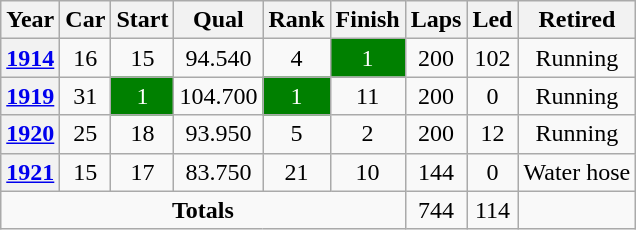<table class="wikitable" style="text-align:center">
<tr>
<th>Year</th>
<th>Car</th>
<th>Start</th>
<th>Qual</th>
<th>Rank</th>
<th>Finish</th>
<th>Laps</th>
<th>Led</th>
<th>Retired</th>
</tr>
<tr>
<th><a href='#'>1914</a></th>
<td>16</td>
<td>15</td>
<td>94.540</td>
<td>4</td>
<td style="background:green;color:white">1</td>
<td>200</td>
<td>102</td>
<td>Running</td>
</tr>
<tr>
<th><a href='#'>1919</a></th>
<td>31</td>
<td style="background:green;color:white">1</td>
<td>104.700</td>
<td style="background:green;color:white">1</td>
<td>11</td>
<td>200</td>
<td>0</td>
<td>Running</td>
</tr>
<tr>
<th><a href='#'>1920</a></th>
<td>25</td>
<td>18</td>
<td>93.950</td>
<td>5</td>
<td>2</td>
<td>200</td>
<td>12</td>
<td>Running</td>
</tr>
<tr>
<th><a href='#'>1921</a></th>
<td>15</td>
<td>17</td>
<td>83.750</td>
<td>21</td>
<td>10</td>
<td>144</td>
<td>0</td>
<td>Water hose</td>
</tr>
<tr>
<td colspan=6><strong>Totals</strong></td>
<td>744</td>
<td>114</td>
<td></td>
</tr>
</table>
